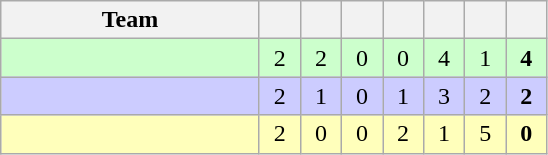<table class="wikitable" style="text-align:center;">
<tr>
<th width=165>Team</th>
<th width=20></th>
<th width=20></th>
<th width=20></th>
<th width=20></th>
<th width=20></th>
<th width=20></th>
<th width=20></th>
</tr>
<tr style="background:#cfc;">
<td align="left"></td>
<td>2</td>
<td>2</td>
<td>0</td>
<td>0</td>
<td>4</td>
<td>1</td>
<td><strong>4</strong></td>
</tr>
<tr style="background:#ccccff;">
<td align="left"></td>
<td>2</td>
<td>1</td>
<td>0</td>
<td>1</td>
<td>3</td>
<td>2</td>
<td><strong>2</strong></td>
</tr>
<tr style="background:#FFFFBB">
<td align="left"></td>
<td>2</td>
<td>0</td>
<td>0</td>
<td>2</td>
<td>1</td>
<td>5</td>
<td><strong>0</strong></td>
</tr>
</table>
